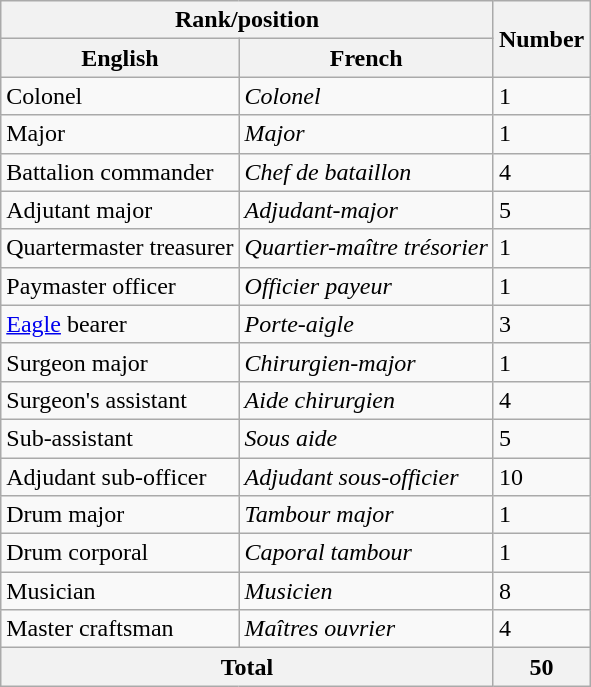<table class="wikitable">
<tr>
<th colspan="2">Rank/position</th>
<th rowspan="2">Number</th>
</tr>
<tr>
<th>English</th>
<th>French</th>
</tr>
<tr>
<td>Colonel</td>
<td><em>Colonel</em></td>
<td>1</td>
</tr>
<tr>
<td>Major</td>
<td><em>Major</em></td>
<td>1</td>
</tr>
<tr>
<td>Battalion commander</td>
<td><em>Chef de bataillon</em></td>
<td>4</td>
</tr>
<tr>
<td>Adjutant major</td>
<td><em>Adjudant-major</em></td>
<td>5</td>
</tr>
<tr>
<td>Quartermaster treasurer</td>
<td><em>Quartier-maître trésorier</em></td>
<td>1</td>
</tr>
<tr>
<td>Paymaster officer</td>
<td><em>Officier payeur</em></td>
<td>1</td>
</tr>
<tr>
<td><a href='#'>Eagle</a> bearer</td>
<td><em>Porte-aigle</em></td>
<td>3</td>
</tr>
<tr>
<td>Surgeon major</td>
<td><em>Chirurgien-major</em></td>
<td>1</td>
</tr>
<tr>
<td>Surgeon's assistant</td>
<td><em>Aide chirurgien</em></td>
<td>4</td>
</tr>
<tr>
<td>Sub-assistant</td>
<td><em>Sous aide</em></td>
<td>5</td>
</tr>
<tr>
<td>Adjudant sub-officer</td>
<td><em>Adjudant sous-officier</em></td>
<td>10</td>
</tr>
<tr>
<td>Drum major</td>
<td><em>Tambour major</em></td>
<td>1</td>
</tr>
<tr>
<td>Drum corporal</td>
<td><em>Caporal tambour</em></td>
<td>1</td>
</tr>
<tr>
<td>Musician</td>
<td><em>Musicien</em></td>
<td>8</td>
</tr>
<tr>
<td>Master craftsman</td>
<td><em>Maîtres ouvrier</em></td>
<td>4</td>
</tr>
<tr>
<th colspan="2">Total</th>
<th>50</th>
</tr>
</table>
